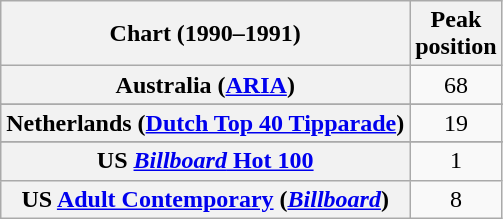<table class="wikitable sortable plainrowheaders" style="text-align:center">
<tr>
<th scope="col">Chart (1990–1991)</th>
<th scope="col">Peak<br>position</th>
</tr>
<tr>
<th scope="row">Australia (<a href='#'>ARIA</a>)</th>
<td>68</td>
</tr>
<tr>
</tr>
<tr>
</tr>
<tr>
<th scope="row">Netherlands (<a href='#'>Dutch Top 40 Tipparade</a>)</th>
<td>19</td>
</tr>
<tr>
</tr>
<tr>
</tr>
<tr>
<th scope="row">US <a href='#'><em>Billboard</em> Hot 100</a></th>
<td>1</td>
</tr>
<tr>
<th scope="row">US <a href='#'>Adult Contemporary</a> (<em><a href='#'>Billboard</a></em>)</th>
<td>8</td>
</tr>
</table>
